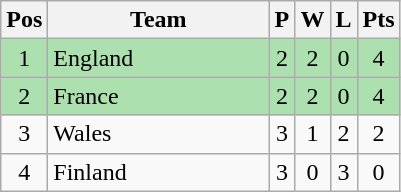<table class="wikitable" style="font-size: 100%">
<tr>
<th width=20>Pos</th>
<th width=140>Team</th>
<th width=10>P</th>
<th width=10>W</th>
<th width=10>L</th>
<th width=20>Pts</th>
</tr>
<tr align=center style="background:#ACE1AF;">
<td>1</td>
<td align="left"> England</td>
<td>2</td>
<td>2</td>
<td>0</td>
<td>4</td>
</tr>
<tr align=center style="background:#ACE1AF;">
<td>2</td>
<td align="left"> France</td>
<td>2</td>
<td>2</td>
<td>0</td>
<td>4</td>
</tr>
<tr align=center>
<td>3</td>
<td align="left"> Wales</td>
<td>3</td>
<td>1</td>
<td>2</td>
<td>2</td>
</tr>
<tr align=center>
<td>4</td>
<td align="left"> Finland</td>
<td>3</td>
<td>0</td>
<td>3</td>
<td>0</td>
</tr>
</table>
